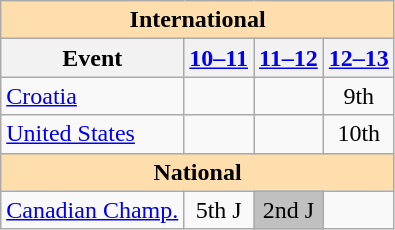<table class="wikitable" style="text-align:center">
<tr>
<th colspan="4" style="background-color: #ffdead; " align="center">International</th>
</tr>
<tr>
<th>Event</th>
<th><a href='#'>10–11</a></th>
<th><a href='#'>11–12</a></th>
<th><a href='#'>12–13</a></th>
</tr>
<tr>
<td align=left> <a href='#'>Croatia</a></td>
<td></td>
<td></td>
<td>9th</td>
</tr>
<tr>
<td align=left> <a href='#'>United States</a></td>
<td></td>
<td></td>
<td>10th</td>
</tr>
<tr>
<th colspan="4" style="background-color: #ffdead; " align="center">National</th>
</tr>
<tr>
<td align=left><a href='#'>Canadian Champ.</a></td>
<td>5th J</td>
<td bgcolor=silver>2nd J</td>
<td></td>
</tr>
</table>
